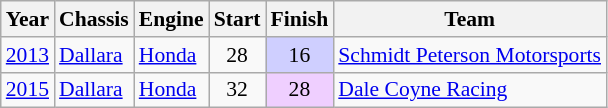<table class="wikitable" style="font-size: 90%;">
<tr>
<th>Year</th>
<th>Chassis</th>
<th>Engine</th>
<th>Start</th>
<th>Finish</th>
<th>Team</th>
</tr>
<tr>
<td><a href='#'>2013</a></td>
<td><a href='#'>Dallara</a></td>
<td><a href='#'>Honda</a></td>
<td align=center>28</td>
<td align=center style="background:#CFCFFF;">16</td>
<td nowrap><a href='#'>Schmidt Peterson Motorsports</a></td>
</tr>
<tr>
<td><a href='#'>2015</a></td>
<td><a href='#'>Dallara</a></td>
<td><a href='#'>Honda</a></td>
<td align=center>32</td>
<td align=center style="background:#EFCFFF;">28</td>
<td nowrap><a href='#'>Dale Coyne Racing</a></td>
</tr>
</table>
